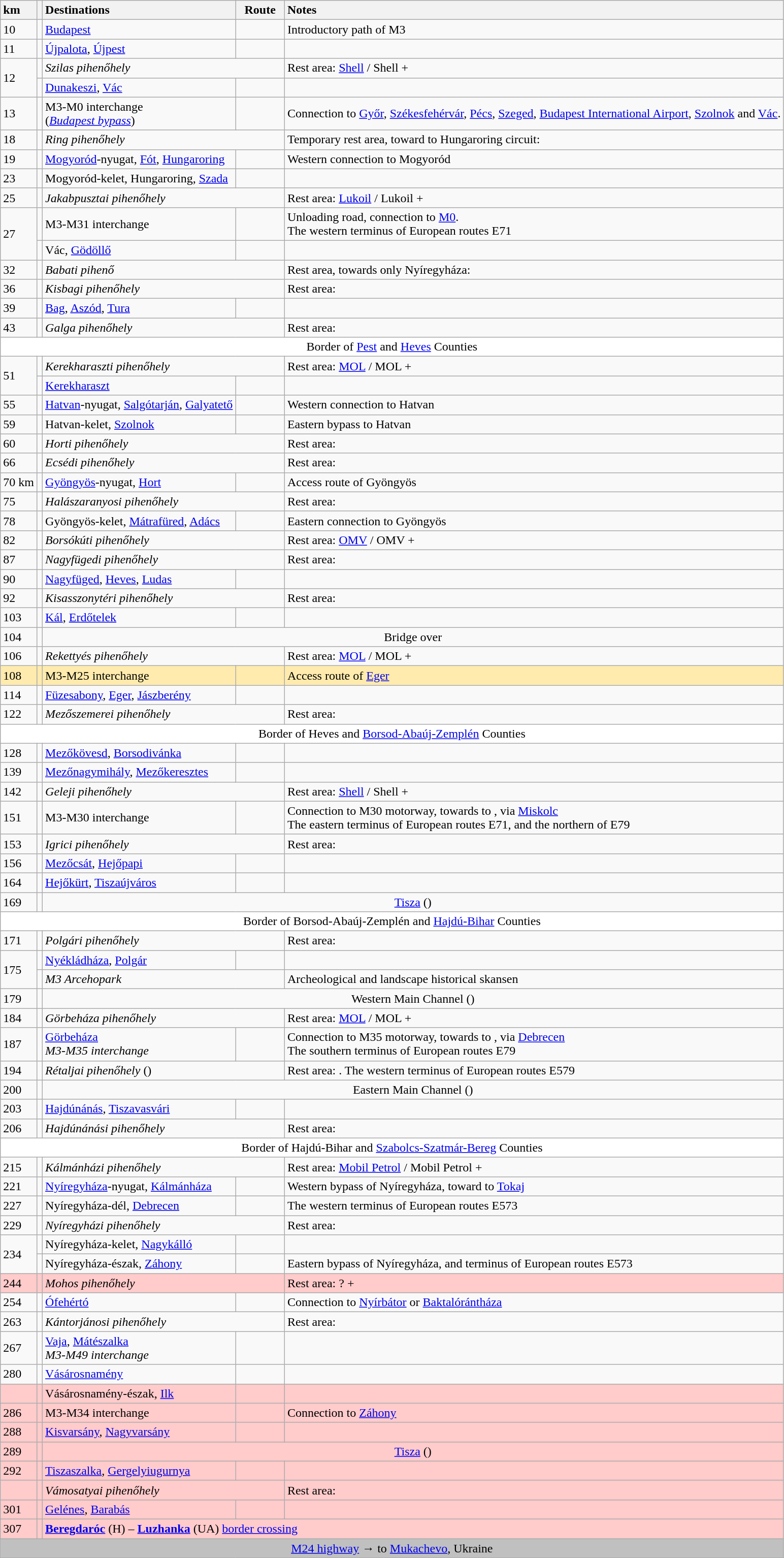<table class="wikitable sortable sticky-header">
<tr>
<th style="text-align:left">km</th>
<th style="text-align:left"></th>
<th style="text-align:left">Destinations</th>
<th style="width:57px; style="text-align:center">Route</th>
<th style="text-align:left">Notes</th>
</tr>
<tr>
<td>10</td>
<td></td>
<td><a href='#'>Budapest</a></td>
<td></td>
<td>Introductory path of M3</td>
</tr>
<tr>
<td>11</td>
<td></td>
<td><a href='#'>Újpalota</a>, <a href='#'>Újpest</a></td>
<td></td>
<td></td>
</tr>
<tr>
<td rowspan=2>12</td>
<td></td>
<td colspan=2><em>Szilas pihenőhely</em></td>
<td>Rest area:  <a href='#'>Shell</a> / Shell +   </td>
</tr>
<tr>
<td></td>
<td><a href='#'>Dunakeszi</a>, <a href='#'>Vác</a></td>
<td></td>
</tr>
<tr>
<td>13</td>
<td></td>
<td>M3-M0 interchange<br>(<em><a href='#'>Budapest bypass</a></em>)</td>
<td></td>
<td>Connection to  <a href='#'>Győr</a>, <a href='#'>Székesfehérvár</a>, <a href='#'>Pécs</a>, <a href='#'>Szeged</a>, <a href='#'>Budapest International Airport</a>, <a href='#'>Szolnok</a> and  <a href='#'>Vác</a>.</td>
</tr>
<tr>
<td>18</td>
<td></td>
<td colspan=2><em>Ring pihenőhely</em></td>
<td>Temporary rest area, toward to Hungaroring circuit: </td>
</tr>
<tr>
<td>19</td>
<td></td>
<td><a href='#'>Mogyoród</a>-nyugat, <a href='#'>Fót</a>, <a href='#'>Hungaroring</a></td>
<td></td>
<td>Western connection to Mogyoród</td>
</tr>
<tr>
<td>23</td>
<td></td>
<td>Mogyoród-kelet, Hungaroring, <a href='#'>Szada</a></td>
<td></td>
<td></td>
</tr>
<tr>
<td>25</td>
<td></td>
<td colspan=2><em>Jakabpusztai pihenőhely</em></td>
<td>Rest area:  <a href='#'>Lukoil</a> / Lukoil +   </td>
</tr>
<tr>
<td rowspan=2>27</td>
<td></td>
<td>M3-M31 interchange</td>
<td><br></td>
<td>Unloading road, connection to <a href='#'>M0</a>.<br>The western terminus of European routes E71</td>
</tr>
<tr>
<td></td>
<td>Vác, <a href='#'>Gödöllő</a></td>
<td></td>
<td></td>
</tr>
<tr>
<td>32</td>
<td></td>
<td colspan=2> <em>Babati pihenő</em></td>
<td>Rest area, towards only Nyíregyháza:   </td>
</tr>
<tr>
<td>36</td>
<td></td>
<td colspan=2><em>Kisbagi pihenőhely</em></td>
<td>Rest area:  </td>
</tr>
<tr>
<td>39</td>
<td></td>
<td><a href='#'>Bag</a>, <a href='#'>Aszód</a>, <a href='#'>Tura</a></td>
<td></td>
<td></td>
</tr>
<tr>
<td>43</td>
<td></td>
<td colspan=2><em>Galga pihenőhely</em></td>
<td>Rest area:  </td>
</tr>
<tr>
<td colspan=5 style="text-align: center;" bgcolor=white> Border of <a href='#'>Pest</a> and <a href='#'>Heves</a> Counties</td>
</tr>
<tr>
<td rowspan=2>51</td>
<td></td>
<td colspan=2><em>Kerekharaszti pihenőhely</em></td>
<td>Rest area:  <a href='#'>MOL</a> / MOL +  </td>
</tr>
<tr>
<td></td>
<td><a href='#'>Kerekharaszt</a></td>
<td></td>
<td></td>
</tr>
<tr>
<td>55</td>
<td></td>
<td><a href='#'>Hatvan</a>-nyugat, <a href='#'>Salgótarján</a>, <a href='#'>Galyatető</a></td>
<td></td>
<td>Western connection to Hatvan</td>
</tr>
<tr>
<td>59</td>
<td></td>
<td>Hatvan-kelet, <a href='#'>Szolnok</a></td>
<td></td>
<td>Eastern bypass to Hatvan</td>
</tr>
<tr>
<td>60</td>
<td></td>
<td colspan=2><em>Horti pihenőhely</em></td>
<td>Rest area:   </td>
</tr>
<tr>
<td>66</td>
<td></td>
<td colspan=2><em>Ecsédi pihenőhely</em></td>
<td>Rest area:  </td>
</tr>
<tr>
<td>70 km</td>
<td></td>
<td><a href='#'>Gyöngyös</a>-nyugat, <a href='#'>Hort</a></td>
<td></td>
<td>Access route of Gyöngyös</td>
</tr>
<tr>
<td>75</td>
<td></td>
<td colspan=2><em>Halászaranyosi pihenőhely</em></td>
<td>Rest area:  </td>
</tr>
<tr>
<td>78</td>
<td></td>
<td>Gyöngyös-kelet, <a href='#'>Mátrafüred</a>, <a href='#'>Adács</a></td>
<td></td>
<td>Eastern connection to Gyöngyös</td>
</tr>
<tr>
<td>82</td>
<td></td>
<td colspan=2><em>Borsókúti pihenőhely</em></td>
<td>Rest area:  <a href='#'>OMV</a> / OMV +   </td>
</tr>
<tr>
<td>87</td>
<td></td>
<td colspan=2><em>Nagyfügedi pihenőhely</em></td>
<td>Rest area:  </td>
</tr>
<tr>
<td>90</td>
<td></td>
<td><a href='#'>Nagyfüged</a>, <a href='#'>Heves</a>, <a href='#'>Ludas</a></td>
<td></td>
<td></td>
</tr>
<tr>
<td>92</td>
<td></td>
<td colspan=2><em>Kisasszonytéri pihenőhely</em></td>
<td>Rest area:  </td>
</tr>
<tr>
<td>103</td>
<td></td>
<td><a href='#'>Kál</a>, <a href='#'>Erdőtelek</a></td>
<td></td>
<td></td>
</tr>
<tr>
<td>104</td>
<td></td>
<td colspan="3" style="text-align:center;">Bridge over </td>
</tr>
<tr>
<td>106</td>
<td></td>
<td colspan=2><em>Rekettyés pihenőhely</em></td>
<td>Rest area:  <a href='#'>MOL</a> / MOL +  </td>
</tr>
<tr style="background:#ffebad;">
<td>108</td>
<td></td>
<td>M3-M25 interchange</td>
<td></td>
<td>Access route of <a href='#'>Eger</a></td>
</tr>
<tr>
<td>114</td>
<td></td>
<td><a href='#'>Füzesabony</a>, <a href='#'>Eger</a>, <a href='#'>Jászberény</a></td>
<td></td>
<td></td>
</tr>
<tr>
<td>122</td>
<td></td>
<td colspan=2><em>Mezőszemerei pihenőhely</em></td>
<td>Rest area: </td>
</tr>
<tr>
<td colspan=5 style="text-align: center;" bgcolor=white> Border of Heves and <a href='#'>Borsod-Abaúj-Zemplén</a> Counties</td>
</tr>
<tr>
<td>128</td>
<td></td>
<td><a href='#'>Mezőkövesd</a>, <a href='#'>Borsodivánka</a></td>
<td><br></td>
<td></td>
</tr>
<tr>
<td>139</td>
<td></td>
<td><a href='#'>Mezőnagymihály</a>, <a href='#'>Mezőkeresztes</a></td>
<td></td>
<td></td>
</tr>
<tr>
<td>142</td>
<td></td>
<td colspan=2><em>Geleji pihenőhely</em></td>
<td>Rest area:  <a href='#'>Shell</a> / Shell +  </td>
</tr>
<tr>
<td>151</td>
<td></td>
<td>M3-M30 interchange</td>
<td><br><br></td>
<td>Connection to M30 motorway, towards to , via <a href='#'>Miskolc</a><br>The eastern terminus of European routes E71, and the northern of E79</td>
</tr>
<tr>
<td>153</td>
<td></td>
<td colspan=2><em>Igrici pihenőhely</em></td>
<td>Rest area: </td>
</tr>
<tr>
<td>156</td>
<td></td>
<td><a href='#'>Mezőcsát</a>, <a href='#'>Hejőpapi</a></td>
<td></td>
<td></td>
</tr>
<tr>
<td>164</td>
<td></td>
<td><a href='#'>Hejőkürt</a>, <a href='#'>Tiszaújváros</a></td>
<td></td>
<td></td>
</tr>
<tr>
<td>169</td>
<td></td>
<td colspan="3" style="text-align:center;"><a href='#'>Tisza</a> ()</td>
</tr>
<tr>
<td colspan=5 style="text-align: center;" bgcolor=white> Border of Borsod-Abaúj-Zemplén and <a href='#'>Hajdú-Bihar</a> Counties</td>
</tr>
<tr>
<td>171</td>
<td></td>
<td colspan=2><em>Polgári pihenőhely</em></td>
<td>Rest area: </td>
</tr>
<tr>
<td rowspan=2>175</td>
<td></td>
<td><a href='#'>Nyékládháza</a>, <a href='#'>Polgár</a></td>
<td></td>
<td></td>
</tr>
<tr>
<td></td>
<td colspan=2><em>M3 Arcehopark</em></td>
<td>Archeological and landscape historical skansen</td>
</tr>
<tr>
<td>179</td>
<td></td>
<td colspan="3" style="text-align:center;">Western Main Channel ()</td>
</tr>
<tr>
<td>184</td>
<td></td>
<td colspan=2><em>Görbeháza pihenőhely</em></td>
<td>Rest area:  <a href='#'>MOL</a> / MOL +  </td>
</tr>
<tr>
<td>187</td>
<td></td>
<td><a href='#'>Görbeháza</a><br><em>M3-M35 interchange</em></td>
<td><br></td>
<td>Connection to M35 motorway, towards to , via <a href='#'>Debrecen</a><br>The southern terminus of European routes E79</td>
</tr>
<tr>
<td>194</td>
<td></td>
<td colspan=2><em>Rétaljai pihenőhely</em> ()</td>
<td>Rest area: . The western terminus of European routes E579</td>
</tr>
<tr>
<td>200</td>
<td></td>
<td colspan="3" style="text-align:center;">Eastern Main Channel ()</td>
</tr>
<tr>
<td>203</td>
<td></td>
<td><a href='#'>Hajdúnánás</a>, <a href='#'>Tiszavasvári</a></td>
<td></td>
<td></td>
</tr>
<tr>
<td>206</td>
<td></td>
<td colspan=2><em>Hajdúnánási pihenőhely</em></td>
<td>Rest area: </td>
</tr>
<tr>
<td colspan=5 style="text-align: center;" bgcolor=white> Border of Hajdú-Bihar and <a href='#'>Szabolcs-Szatmár-Bereg</a> Counties</td>
</tr>
<tr>
<td>215</td>
<td></td>
<td colspan=2><em>Kálmánházi pihenőhely</em></td>
<td>Rest area:  <a href='#'>Mobil Petrol</a> / Mobil Petrol +   </td>
</tr>
<tr>
<td>221</td>
<td></td>
<td><a href='#'>Nyíregyháza</a>-nyugat, <a href='#'>Kálmánháza</a></td>
<td></td>
<td>Western bypass of Nyíregyháza, toward to <a href='#'>Tokaj</a></td>
</tr>
<tr>
<td>227</td>
<td></td>
<td>Nyíregyháza-dél, <a href='#'>Debrecen</a></td>
<td><br></td>
<td>The western terminus of European routes E573</td>
</tr>
<tr>
<td>229</td>
<td></td>
<td colspan=2><em>Nyíregyházi pihenőhely</em></td>
<td>Rest area: </td>
</tr>
<tr>
<td rowspan=2>234</td>
<td></td>
<td>Nyíregyháza-kelet, <a href='#'>Nagykálló</a></td>
<td></td>
<td></td>
</tr>
<tr>
<td></td>
<td>Nyíregyháza-észak, <a href='#'>Záhony</a></td>
<td><br></td>
<td>Eastern bypass of Nyíregyháza, and terminus of European routes E573</td>
</tr>
<tr style="background:#ffcbcb;">
<td>244</td>
<td></td>
<td colspan=2><em>Mohos pihenőhely</em></td>
<td>Rest area:  ? +  </td>
</tr>
<tr>
<td>254</td>
<td></td>
<td><a href='#'>Ófehértó</a></td>
<td></td>
<td>Connection to <a href='#'>Nyírbátor</a> or <a href='#'>Baktalórántháza</a></td>
</tr>
<tr>
<td>263</td>
<td></td>
<td colspan=2><em>Kántorjánosi pihenőhely</em></td>
<td>Rest area: </td>
</tr>
<tr>
<td>267</td>
<td></td>
<td><a href='#'>Vaja</a>, <a href='#'>Mátészalka</a><br><em>M3-M49 interchange</em></td>
<td><br></td>
<td></td>
</tr>
<tr>
<td>280</td>
<td></td>
<td><a href='#'>Vásárosnamény</a></td>
<td></td>
<td></td>
</tr>
<tr style="background:#ffcbcb;">
<td></td>
<td></td>
<td>Vásárosnamény-észak, <a href='#'>Ilk</a></td>
<td></td>
<td></td>
</tr>
<tr style="background:#ffcbcb;">
<td>286</td>
<td></td>
<td>M3-M34 interchange</td>
<td></td>
<td>Connection to <a href='#'>Záhony</a></td>
</tr>
<tr style="background:#ffcbcb;">
<td>288</td>
<td></td>
<td><a href='#'>Kisvarsány</a>, <a href='#'>Nagyvarsány</a></td>
<td></td>
<td></td>
</tr>
<tr style="background:#ffcbcb;">
<td>289</td>
<td></td>
<td colspan="3" style="text-align:center;"><a href='#'>Tisza</a> ()</td>
</tr>
<tr style="background:#ffcbcb;">
<td>292</td>
<td></td>
<td><a href='#'>Tiszaszalka</a>, <a href='#'>Gergelyiugurnya</a></td>
<td></td>
<td></td>
</tr>
<tr style="background:#ffcbcb;">
<td></td>
<td></td>
<td colspan=2><em>Vámosatyai pihenőhely</em></td>
<td>Rest area:</td>
</tr>
<tr style="background:#ffcbcb;">
<td>301</td>
<td></td>
<td><a href='#'>Gelénes</a>, <a href='#'>Barabás</a></td>
<td></td>
<td></td>
</tr>
<tr style="background:#ffcbcb;">
<td>307</td>
<td></td>
<td colspan=3><strong><a href='#'>Beregdaróc</a></strong> (H) – <strong><a href='#'>Luzhanka</a></strong> (UA) <a href='#'>border crossing</a></td>
</tr>
<tr bgcolor=#C0C0C0>
<td colspan=5 style="text-align: center;"> <a href='#'>M24 highway</a> → to <a href='#'>Mukachevo</a>,  Ukraine</td>
</tr>
</table>
